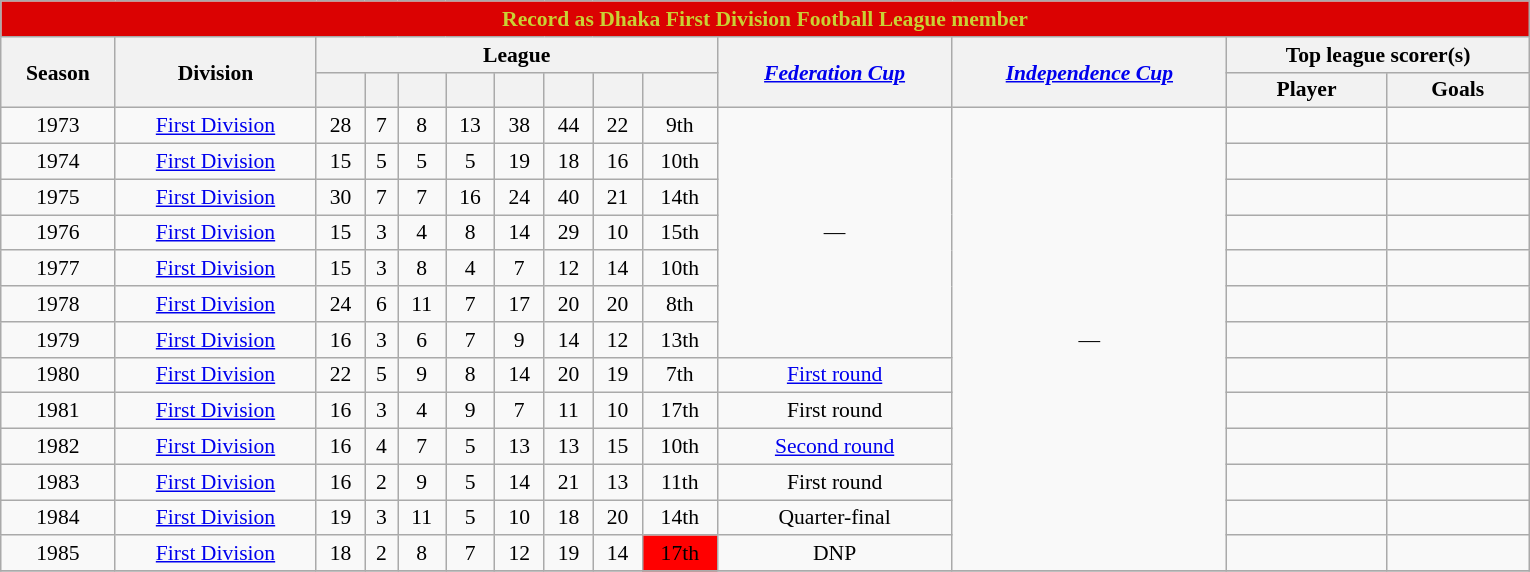<table class="wikitable sortable" style="text-align: center; font-size: 90%;width: 1020px">
<tr>
<th colspan=16 style="background-color:#db0202;color: #c9d134;">Record as Dhaka First Division Football League member</th>
</tr>
<tr>
<th rowspan="2">Season</th>
<th rowspan="2"><strong>Division</strong></th>
<th colspan="8">League</th>
<th rowspan="2"><em><a href='#'>Federation Cup</a></em></th>
<th rowspan="2"><em><a href='#'>Independence Cup</a></em></th>
<th colspan="2">Top league scorer(s)</th>
</tr>
<tr>
<th></th>
<th></th>
<th></th>
<th></th>
<th></th>
<th></th>
<th></th>
<th></th>
<th>Player</th>
<th>Goals</th>
</tr>
<tr>
<td>1973</td>
<td><a href='#'>First Division</a></td>
<td>28</td>
<td>7</td>
<td>8</td>
<td>13</td>
<td>38</td>
<td>44</td>
<td>22</td>
<td align="center">9th</td>
<td rowspan=7>—</td>
<td rowspan=13>—</td>
<td></td>
<td></td>
</tr>
<tr>
<td>1974</td>
<td><a href='#'>First Division</a></td>
<td>15</td>
<td>5</td>
<td>5</td>
<td>5</td>
<td>19</td>
<td>18</td>
<td>16</td>
<td align="center">10th</td>
<td></td>
<td></td>
</tr>
<tr>
<td>1975</td>
<td><a href='#'>First Division</a></td>
<td>30</td>
<td>7</td>
<td>7</td>
<td>16</td>
<td>24</td>
<td>40</td>
<td>21</td>
<td align="center">14th</td>
<td></td>
<td></td>
</tr>
<tr>
<td>1976</td>
<td><a href='#'>First Division</a></td>
<td>15</td>
<td>3</td>
<td>4</td>
<td>8</td>
<td>14</td>
<td>29</td>
<td>10</td>
<td align="center">15th</td>
<td></td>
<td></td>
</tr>
<tr>
<td>1977</td>
<td><a href='#'>First Division</a></td>
<td>15</td>
<td>3</td>
<td>8</td>
<td>4</td>
<td>7</td>
<td>12</td>
<td>14</td>
<td align="center">10th</td>
<td></td>
<td></td>
</tr>
<tr>
<td>1978</td>
<td><a href='#'>First Division</a></td>
<td>24</td>
<td>6</td>
<td>11</td>
<td>7</td>
<td>17</td>
<td>20</td>
<td>20</td>
<td align="center">8th</td>
<td></td>
<td></td>
</tr>
<tr>
<td>1979</td>
<td><a href='#'>First Division</a></td>
<td>16</td>
<td>3</td>
<td>6</td>
<td>7</td>
<td>9</td>
<td>14</td>
<td>12</td>
<td align="center">13th</td>
<td></td>
<td></td>
</tr>
<tr>
<td>1980</td>
<td><a href='#'>First Division</a></td>
<td>22</td>
<td>5</td>
<td>9</td>
<td>8</td>
<td>14</td>
<td>20</td>
<td>19</td>
<td align="center">7th</td>
<td align="center"><a href='#'>First round</a></td>
<td></td>
</tr>
<tr>
<td>1981</td>
<td><a href='#'>First Division</a></td>
<td>16</td>
<td>3</td>
<td>4</td>
<td>9</td>
<td>7</td>
<td>11</td>
<td>10</td>
<td align="center">17th</td>
<td align="center">First round</td>
<td></td>
<td></td>
</tr>
<tr>
<td>1982</td>
<td><a href='#'>First Division</a></td>
<td>16</td>
<td>4</td>
<td>7</td>
<td>5</td>
<td>13</td>
<td>13</td>
<td>15</td>
<td align="center">10th</td>
<td align="center"><a href='#'>Second round</a></td>
<td></td>
<td></td>
</tr>
<tr>
<td>1983</td>
<td><a href='#'>First Division</a></td>
<td>16</td>
<td>2</td>
<td>9</td>
<td>5</td>
<td>14</td>
<td>21</td>
<td>13</td>
<td align="center">11th</td>
<td align="center">First round</td>
<td></td>
<td></td>
</tr>
<tr>
<td>1984</td>
<td><a href='#'>First Division</a></td>
<td>19</td>
<td>3</td>
<td>11</td>
<td>5</td>
<td>10</td>
<td>18</td>
<td>20</td>
<td align="center">14th</td>
<td align="center">Quarter-final</td>
<td></td>
</tr>
<tr>
<td>1985</td>
<td><a href='#'>First Division</a></td>
<td>18</td>
<td>2</td>
<td>8</td>
<td>7</td>
<td>12</td>
<td>19</td>
<td>14</td>
<td bgcolor=red align="center">17th</td>
<td align="center">DNP</td>
<td></td>
<td></td>
</tr>
<tr>
</tr>
</table>
